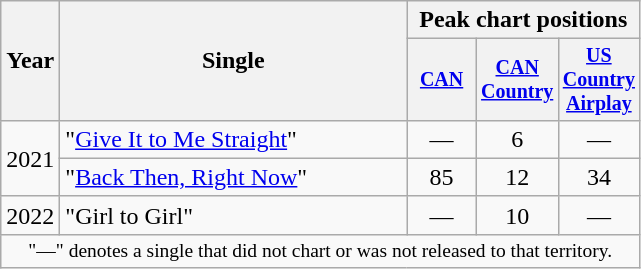<table class="wikitable" style="text-align:center;">
<tr>
<th rowspan="2" style="width:2em;">Year</th>
<th rowspan="2" style="width:14em;">Single</th>
<th colspan="3">Peak chart positions</th>
</tr>
<tr style="font-size:smaller;">
<th style="width:3em;"><a href='#'>CAN</a><br></th>
<th style="width:3em;"><a href='#'>CAN Country</a><br></th>
<th style="width:3em;"><a href='#'>US<br>Country<br>Airplay</a><br></th>
</tr>
<tr>
<td rowspan="2">2021</td>
<td align="left">"<a href='#'>Give It to Me Straight</a>"</td>
<td>—</td>
<td>6</td>
<td>—</td>
</tr>
<tr>
<td align="left">"<a href='#'>Back Then, Right Now</a>"</td>
<td>85</td>
<td>12</td>
<td>34</td>
</tr>
<tr>
<td>2022</td>
<td align="left">"Girl to Girl"</td>
<td>—</td>
<td>10</td>
<td>—</td>
</tr>
<tr>
<td colspan="9" style="font-size:small;">"—" denotes a single that did not chart or was not released to that territory.</td>
</tr>
</table>
